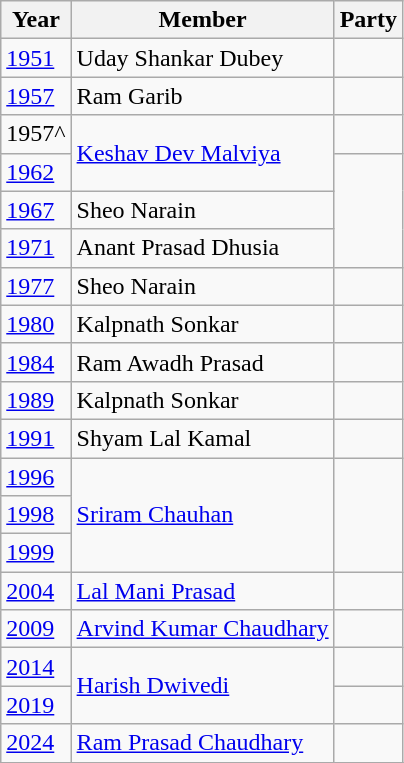<table class="wikitable sortable">
<tr>
<th>Year</th>
<th>Member</th>
<th colspan="2">Party</th>
</tr>
<tr>
<td><a href='#'>1951</a></td>
<td>Uday Shankar Dubey</td>
<td></td>
</tr>
<tr>
<td><a href='#'>1957</a></td>
<td>Ram Garib</td>
<td></td>
</tr>
<tr>
<td>1957^</td>
<td rowspan="2"><a href='#'>Keshav Dev Malviya</a></td>
<td></td>
</tr>
<tr>
<td><a href='#'>1962</a></td>
</tr>
<tr>
<td><a href='#'>1967</a></td>
<td>Sheo Narain</td>
</tr>
<tr>
<td><a href='#'>1971</a></td>
<td>Anant Prasad Dhusia</td>
</tr>
<tr>
<td><a href='#'>1977</a></td>
<td>Sheo Narain</td>
<td></td>
</tr>
<tr>
<td><a href='#'>1980</a></td>
<td>Kalpnath Sonkar</td>
<td></td>
</tr>
<tr>
<td><a href='#'>1984</a></td>
<td>Ram Awadh Prasad</td>
<td></td>
</tr>
<tr>
<td><a href='#'>1989</a></td>
<td>Kalpnath Sonkar</td>
<td></td>
</tr>
<tr>
<td><a href='#'>1991</a></td>
<td>Shyam Lal Kamal</td>
<td></td>
</tr>
<tr>
<td><a href='#'>1996</a></td>
<td rowspan="3"><a href='#'>Sriram Chauhan</a></td>
</tr>
<tr>
<td><a href='#'>1998</a></td>
</tr>
<tr>
<td><a href='#'>1999</a></td>
</tr>
<tr>
<td><a href='#'>2004</a></td>
<td><a href='#'>Lal Mani Prasad</a></td>
<td></td>
</tr>
<tr>
<td><a href='#'>2009</a></td>
<td><a href='#'>Arvind Kumar Chaudhary</a></td>
</tr>
<tr>
<td><a href='#'>2014</a></td>
<td rowspan="2"><a href='#'>Harish Dwivedi</a></td>
<td></td>
</tr>
<tr>
<td><a href='#'>2019</a></td>
</tr>
<tr>
<td><a href='#'>2024</a></td>
<td><a href='#'>Ram Prasad Chaudhary</a></td>
<td></td>
</tr>
<tr>
</tr>
</table>
